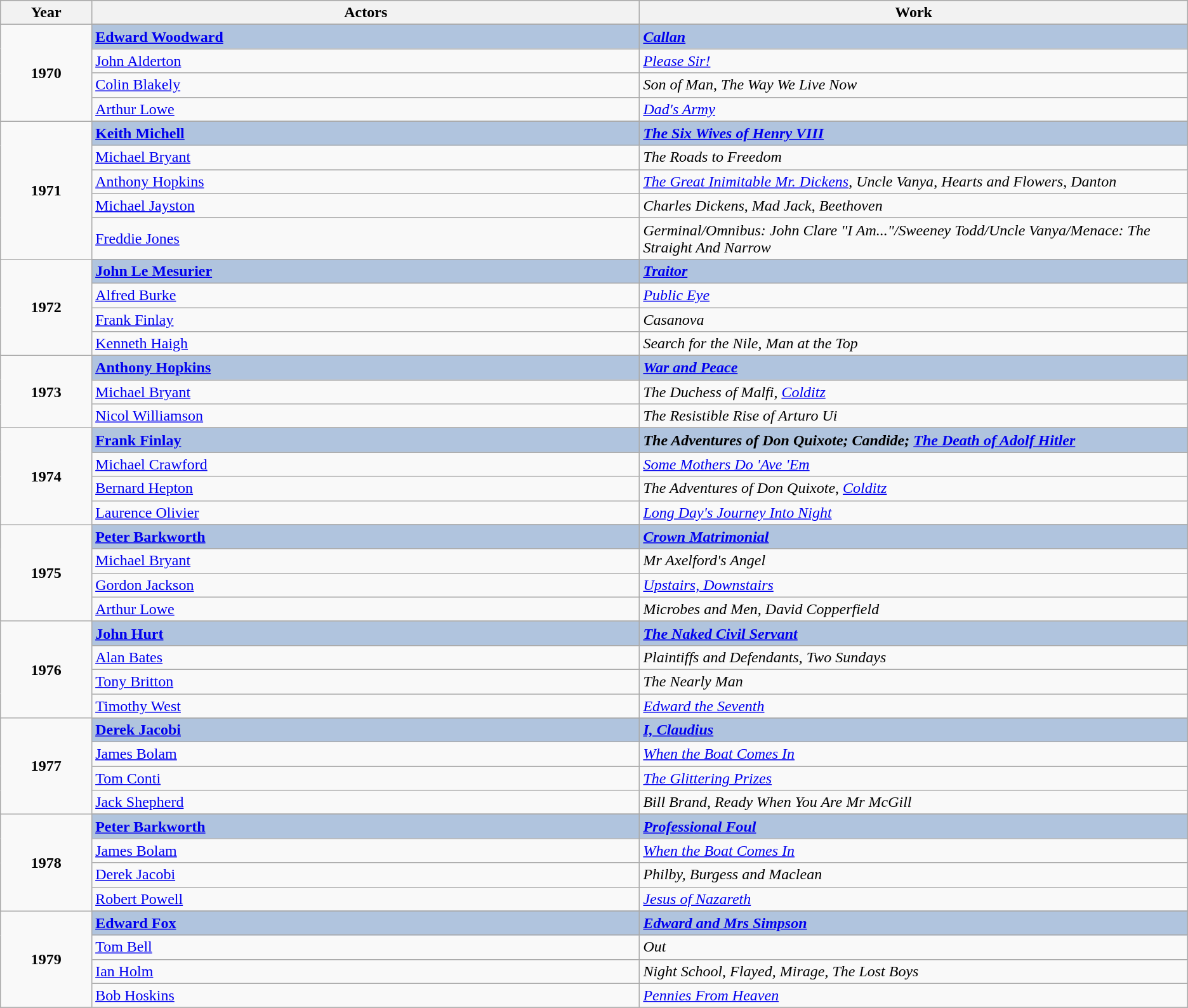<table class="wikitable">
<tr style="background:#bebebe;">
<th style="width:5%;">Year</th>
<th style="width:30%;">Actors</th>
<th style="width:30%;">Work</th>
</tr>
<tr>
<td rowspan=5 style="text-align:center"><strong>1970</strong></td>
</tr>
<tr style="background:#B0C4DE;">
<td><strong><a href='#'>Edward Woodward</a></strong></td>
<td><strong><em><a href='#'>Callan</a></em></strong></td>
</tr>
<tr>
<td><a href='#'>John Alderton</a></td>
<td><em><a href='#'>Please Sir!</a></em></td>
</tr>
<tr>
<td><a href='#'>Colin Blakely</a></td>
<td><em>Son of Man</em>, <em>The Way We Live Now</em></td>
</tr>
<tr>
<td><a href='#'>Arthur Lowe</a></td>
<td><em><a href='#'>Dad's Army</a></em></td>
</tr>
<tr>
<td rowspan=6 style="text-align:center"><strong>1971</strong></td>
</tr>
<tr style="background:#B0C4DE;">
<td><strong><a href='#'>Keith Michell</a></strong></td>
<td><strong><em><a href='#'>The Six Wives of Henry VIII</a></em></strong></td>
</tr>
<tr>
<td><a href='#'>Michael Bryant</a></td>
<td><em>The Roads to Freedom</em></td>
</tr>
<tr>
<td><a href='#'>Anthony Hopkins</a></td>
<td><em><a href='#'>The Great Inimitable Mr. Dickens</a></em>, <em>Uncle Vanya</em>, <em>Hearts and Flowers</em>, <em>Danton</em></td>
</tr>
<tr>
<td><a href='#'>Michael Jayston</a></td>
<td><em>Charles Dickens</em>, <em>Mad Jack</em>, <em>Beethoven</em></td>
</tr>
<tr>
<td><a href='#'>Freddie Jones</a></td>
<td><em>Germinal/Omnibus: John Clare "I Am..."/Sweeney Todd/Uncle Vanya/Menace: The Straight And Narrow</em></td>
</tr>
<tr>
<td rowspan=5 style="text-align:center"><strong>1972</strong></td>
</tr>
<tr style="background:#B0C4DE;">
<td><strong><a href='#'>John Le Mesurier</a></strong></td>
<td><strong><em><a href='#'>Traitor</a></em></strong></td>
</tr>
<tr>
<td><a href='#'>Alfred Burke</a></td>
<td><em><a href='#'>Public Eye</a></em></td>
</tr>
<tr>
<td><a href='#'>Frank Finlay</a></td>
<td><em>Casanova</em></td>
</tr>
<tr>
<td><a href='#'>Kenneth Haigh</a></td>
<td><em>Search for the Nile</em>, <em>Man at the Top</em></td>
</tr>
<tr>
<td rowspan=4 style="text-align:center"><strong>1973</strong></td>
</tr>
<tr style="background:#B0C4DE;">
<td><strong><a href='#'>Anthony Hopkins</a></strong></td>
<td><strong><em><a href='#'>War and Peace</a></em></strong></td>
</tr>
<tr>
<td><a href='#'>Michael Bryant</a></td>
<td><em>The Duchess of Malfi</em>, <em><a href='#'>Colditz</a></em></td>
</tr>
<tr>
<td><a href='#'>Nicol Williamson</a></td>
<td><em>The Resistible Rise of Arturo Ui</em></td>
</tr>
<tr>
<td rowspan=5 style="text-align:center"><strong>1974</strong></td>
</tr>
<tr style="background:#B0C4DE;">
<td><strong><a href='#'>Frank Finlay</a></strong></td>
<td><strong><em>The Adventures of Don Quixote<em>; </em>Candide<em>; </em><a href='#'>The Death of Adolf Hitler</a></em></strong></td>
</tr>
<tr>
<td><a href='#'>Michael Crawford</a></td>
<td><em><a href='#'>Some Mothers Do 'Ave 'Em</a></em></td>
</tr>
<tr>
<td><a href='#'>Bernard Hepton</a></td>
<td><em>The Adventures of Don Quixote</em>, <em><a href='#'>Colditz</a></em></td>
</tr>
<tr>
<td><a href='#'>Laurence Olivier</a></td>
<td><em><a href='#'>Long Day's Journey Into Night</a></em></td>
</tr>
<tr>
<td rowspan=5 style="text-align:center"><strong>1975</strong></td>
</tr>
<tr style="background:#B0C4DE;">
<td><strong><a href='#'>Peter Barkworth</a></strong></td>
<td><strong><em><a href='#'>Crown Matrimonial</a></em></strong></td>
</tr>
<tr>
<td><a href='#'>Michael Bryant</a></td>
<td><em>Mr Axelford's Angel</em></td>
</tr>
<tr>
<td><a href='#'>Gordon Jackson</a></td>
<td><em><a href='#'>Upstairs, Downstairs</a></em></td>
</tr>
<tr>
<td><a href='#'>Arthur Lowe</a></td>
<td><em>Microbes and Men</em>, <em>David Copperfield</em></td>
</tr>
<tr>
<td rowspan=5 style="text-align:center"><strong>1976</strong></td>
</tr>
<tr style="background:#B0C4DE;">
<td><strong><a href='#'>John Hurt</a></strong></td>
<td><strong><em><a href='#'>The Naked Civil Servant</a></em></strong></td>
</tr>
<tr>
<td><a href='#'>Alan Bates</a></td>
<td><em>Plaintiffs and Defendants</em>, <em>Two Sundays</em></td>
</tr>
<tr>
<td><a href='#'>Tony Britton</a></td>
<td><em>The Nearly Man</em></td>
</tr>
<tr>
<td><a href='#'>Timothy West</a></td>
<td><em><a href='#'>Edward the Seventh</a></em></td>
</tr>
<tr>
<td rowspan=5 style="text-align:center"><strong>1977</strong></td>
</tr>
<tr style="background:#B0C4DE;">
<td><strong><a href='#'>Derek Jacobi</a></strong></td>
<td><strong><em><a href='#'>I, Claudius</a></em></strong></td>
</tr>
<tr>
<td><a href='#'>James Bolam</a></td>
<td><em><a href='#'>When the Boat Comes In</a></em></td>
</tr>
<tr>
<td><a href='#'>Tom Conti</a></td>
<td><em><a href='#'>The Glittering Prizes</a></em></td>
</tr>
<tr>
<td><a href='#'>Jack Shepherd</a></td>
<td><em>Bill Brand</em>, <em>Ready When You Are Mr McGill</em></td>
</tr>
<tr>
<td rowspan=5 style="text-align:center"><strong>1978</strong></td>
</tr>
<tr style="background:#B0C4DE;">
<td><strong><a href='#'>Peter Barkworth</a></strong></td>
<td><strong><em><a href='#'>Professional Foul</a></em></strong></td>
</tr>
<tr>
<td><a href='#'>James Bolam</a></td>
<td><em><a href='#'>When the Boat Comes In</a></em></td>
</tr>
<tr>
<td><a href='#'>Derek Jacobi</a></td>
<td><em>Philby, Burgess and Maclean</em></td>
</tr>
<tr>
<td><a href='#'>Robert Powell</a></td>
<td><em><a href='#'>Jesus of Nazareth</a></em></td>
</tr>
<tr>
<td rowspan=5 style="text-align:center"><strong>1979</strong></td>
</tr>
<tr style="background:#B0C4DE;">
<td><strong><a href='#'>Edward Fox</a></strong></td>
<td><strong><em><a href='#'>Edward and Mrs Simpson</a></em></strong></td>
</tr>
<tr>
<td><a href='#'>Tom Bell</a></td>
<td><em>Out</em></td>
</tr>
<tr>
<td><a href='#'>Ian Holm</a></td>
<td><em>Night School</em>, <em>Flayed</em>, <em>Mirage</em>, <em>The Lost Boys</em></td>
</tr>
<tr>
<td><a href='#'>Bob Hoskins</a></td>
<td><em><a href='#'>Pennies From Heaven</a></em></td>
</tr>
<tr>
</tr>
</table>
